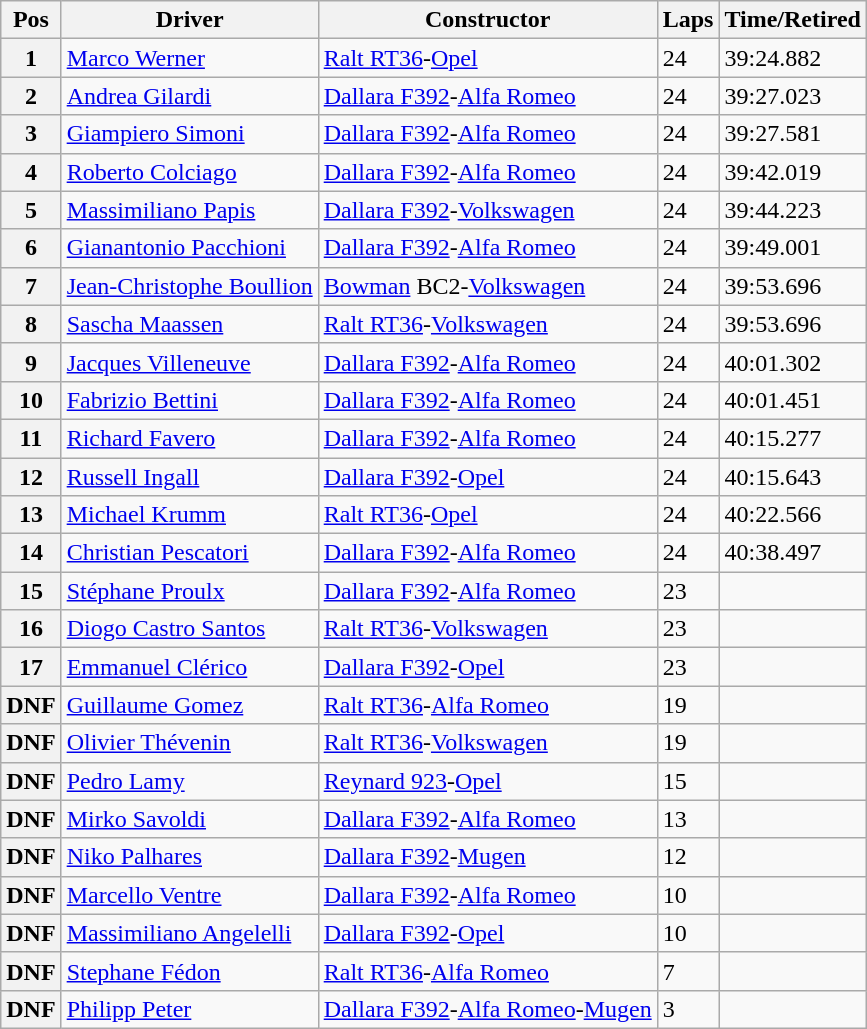<table class="wikitable">
<tr>
<th>Pos</th>
<th>Driver</th>
<th>Constructor</th>
<th>Laps</th>
<th>Time/Retired</th>
</tr>
<tr>
<th>1</th>
<td> <a href='#'>Marco Werner</a></td>
<td><a href='#'>Ralt RT36</a>-<a href='#'>Opel</a></td>
<td>24</td>
<td>39:24.882</td>
</tr>
<tr>
<th>2</th>
<td> <a href='#'>Andrea Gilardi</a></td>
<td><a href='#'>Dallara F392</a>-<a href='#'>Alfa Romeo</a></td>
<td>24</td>
<td>39:27.023</td>
</tr>
<tr>
<th>3</th>
<td> <a href='#'>Giampiero Simoni</a></td>
<td><a href='#'>Dallara F392</a>-<a href='#'>Alfa Romeo</a></td>
<td>24</td>
<td>39:27.581</td>
</tr>
<tr>
<th>4</th>
<td> <a href='#'>Roberto Colciago</a></td>
<td><a href='#'>Dallara F392</a>-<a href='#'>Alfa Romeo</a></td>
<td>24</td>
<td>39:42.019</td>
</tr>
<tr>
<th>5</th>
<td> <a href='#'>Massimiliano Papis</a></td>
<td><a href='#'>Dallara F392</a>-<a href='#'>Volkswagen</a></td>
<td>24</td>
<td>39:44.223</td>
</tr>
<tr>
<th>6</th>
<td> <a href='#'>Gianantonio Pacchioni</a></td>
<td><a href='#'>Dallara F392</a>-<a href='#'>Alfa Romeo</a></td>
<td>24</td>
<td>39:49.001</td>
</tr>
<tr>
<th>7</th>
<td> <a href='#'>Jean-Christophe Boullion</a></td>
<td><a href='#'>Bowman</a> BC2-<a href='#'>Volkswagen</a></td>
<td>24</td>
<td>39:53.696</td>
</tr>
<tr>
<th>8</th>
<td> <a href='#'>Sascha Maassen</a></td>
<td><a href='#'>Ralt RT36</a>-<a href='#'>Volkswagen</a></td>
<td>24</td>
<td>39:53.696</td>
</tr>
<tr>
<th>9</th>
<td> <a href='#'>Jacques Villeneuve</a></td>
<td><a href='#'>Dallara F392</a>-<a href='#'>Alfa Romeo</a></td>
<td>24</td>
<td>40:01.302</td>
</tr>
<tr>
<th>10</th>
<td> <a href='#'>Fabrizio Bettini</a></td>
<td><a href='#'>Dallara F392</a>-<a href='#'>Alfa Romeo</a></td>
<td>24</td>
<td>40:01.451</td>
</tr>
<tr>
<th>11</th>
<td> <a href='#'>Richard Favero</a></td>
<td><a href='#'>Dallara F392</a>-<a href='#'>Alfa Romeo</a></td>
<td>24</td>
<td>40:15.277</td>
</tr>
<tr>
<th>12</th>
<td> <a href='#'>Russell Ingall</a></td>
<td><a href='#'>Dallara F392</a>-<a href='#'>Opel</a></td>
<td>24</td>
<td>40:15.643</td>
</tr>
<tr>
<th>13</th>
<td> <a href='#'>Michael Krumm</a></td>
<td><a href='#'>Ralt RT36</a>-<a href='#'>Opel</a></td>
<td>24</td>
<td>40:22.566</td>
</tr>
<tr>
<th>14</th>
<td> <a href='#'>Christian Pescatori</a></td>
<td><a href='#'>Dallara F392</a>-<a href='#'>Alfa Romeo</a></td>
<td>24</td>
<td>40:38.497</td>
</tr>
<tr>
<th>15</th>
<td> <a href='#'>Stéphane Proulx</a></td>
<td><a href='#'>Dallara F392</a>-<a href='#'>Alfa Romeo</a></td>
<td>23</td>
<td></td>
</tr>
<tr>
<th>16</th>
<td> <a href='#'>Diogo Castro Santos</a></td>
<td><a href='#'>Ralt RT36</a>-<a href='#'>Volkswagen</a></td>
<td>23</td>
<td></td>
</tr>
<tr>
<th>17</th>
<td> <a href='#'>Emmanuel Clérico</a></td>
<td><a href='#'>Dallara F392</a>-<a href='#'>Opel</a></td>
<td>23</td>
<td></td>
</tr>
<tr>
<th>DNF</th>
<td> <a href='#'>Guillaume Gomez</a></td>
<td><a href='#'>Ralt RT36</a>-<a href='#'>Alfa Romeo</a></td>
<td>19</td>
<td></td>
</tr>
<tr>
<th>DNF</th>
<td> <a href='#'>Olivier Thévenin</a></td>
<td><a href='#'>Ralt RT36</a>-<a href='#'>Volkswagen</a></td>
<td>19</td>
<td></td>
</tr>
<tr>
<th>DNF</th>
<td> <a href='#'>Pedro Lamy</a></td>
<td><a href='#'>Reynard 923</a>-<a href='#'>Opel</a></td>
<td>15</td>
<td></td>
</tr>
<tr>
<th>DNF</th>
<td> <a href='#'>Mirko Savoldi</a></td>
<td><a href='#'>Dallara F392</a>-<a href='#'>Alfa Romeo</a></td>
<td>13</td>
<td></td>
</tr>
<tr>
<th>DNF</th>
<td> <a href='#'>Niko Palhares</a></td>
<td><a href='#'>Dallara F392</a>-<a href='#'>Mugen</a></td>
<td>12</td>
<td></td>
</tr>
<tr>
<th>DNF</th>
<td> <a href='#'>Marcello Ventre</a></td>
<td><a href='#'>Dallara F392</a>-<a href='#'>Alfa Romeo</a></td>
<td>10</td>
<td></td>
</tr>
<tr>
<th>DNF</th>
<td> <a href='#'>Massimiliano Angelelli</a></td>
<td><a href='#'>Dallara F392</a>-<a href='#'>Opel</a></td>
<td>10</td>
<td></td>
</tr>
<tr>
<th>DNF</th>
<td> <a href='#'>Stephane Fédon</a></td>
<td><a href='#'>Ralt RT36</a>-<a href='#'>Alfa Romeo</a></td>
<td>7</td>
<td></td>
</tr>
<tr>
<th>DNF</th>
<td> <a href='#'>Philipp Peter</a></td>
<td><a href='#'>Dallara F392</a>-<a href='#'>Alfa Romeo</a>-<a href='#'>Mugen</a></td>
<td>3</td>
<td></td>
</tr>
</table>
